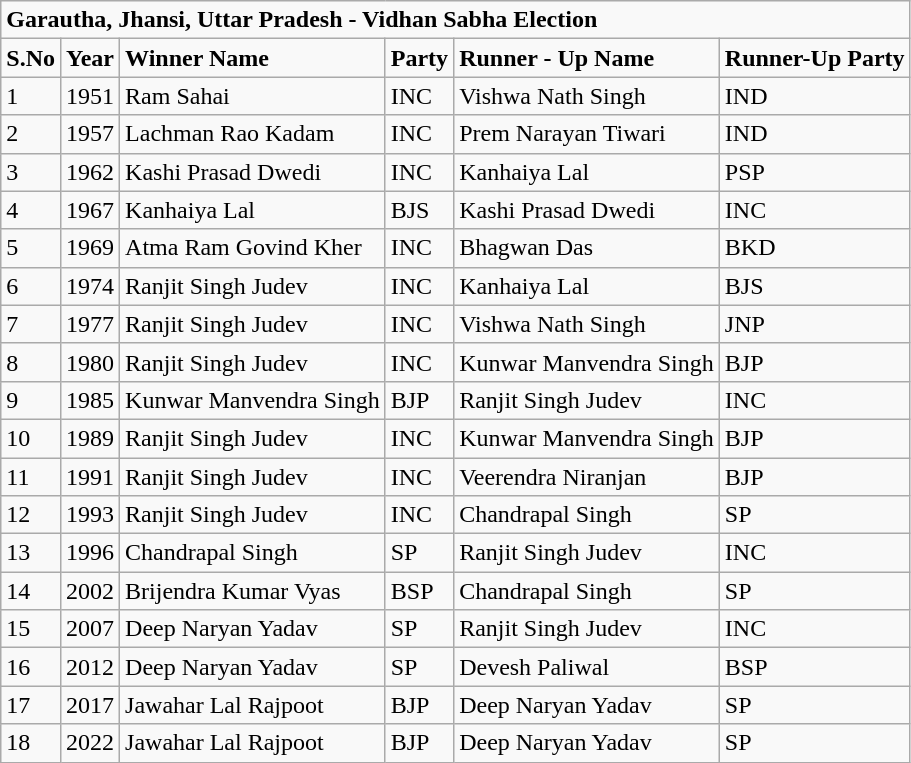<table class="wikitable">
<tr>
<td colspan="6"><strong>Garautha,  Jhansi, Uttar Pradesh - Vidhan Sabha Election</strong></td>
</tr>
<tr>
<td><strong>S.No</strong></td>
<td><strong>Year</strong></td>
<td><strong>Winner Name</strong></td>
<td><strong>Party</strong></td>
<td><strong>Runner  - Up Name</strong></td>
<td><strong>Runner-Up  Party</strong></td>
</tr>
<tr>
<td>1</td>
<td>1951</td>
<td>Ram  Sahai</td>
<td>INC</td>
<td>Vishwa  Nath Singh</td>
<td>IND</td>
</tr>
<tr>
<td>2</td>
<td>1957</td>
<td>Lachman  Rao Kadam</td>
<td>INC</td>
<td>Prem  Narayan Tiwari</td>
<td>IND</td>
</tr>
<tr>
<td>3</td>
<td>1962</td>
<td>Kashi  Prasad Dwedi</td>
<td>INC</td>
<td>Kanhaiya  Lal</td>
<td>PSP</td>
</tr>
<tr>
<td>4</td>
<td>1967</td>
<td>Kanhaiya  Lal</td>
<td>BJS</td>
<td>Kashi  Prasad Dwedi</td>
<td>INC</td>
</tr>
<tr>
<td>5</td>
<td>1969</td>
<td>Atma  Ram Govind Kher</td>
<td>INC</td>
<td>Bhagwan  Das</td>
<td>BKD</td>
</tr>
<tr>
<td>6</td>
<td>1974</td>
<td>Ranjit  Singh Judev</td>
<td>INC</td>
<td>Kanhaiya  Lal</td>
<td>BJS</td>
</tr>
<tr>
<td>7</td>
<td>1977</td>
<td>Ranjit  Singh Judev</td>
<td>INC</td>
<td>Vishwa  Nath Singh</td>
<td>JNP</td>
</tr>
<tr>
<td>8</td>
<td>1980</td>
<td>Ranjit  Singh Judev</td>
<td>INC</td>
<td>Kunwar  Manvendra Singh</td>
<td>BJP</td>
</tr>
<tr>
<td>9</td>
<td>1985</td>
<td>Kunwar  Manvendra Singh</td>
<td>BJP</td>
<td>Ranjit  Singh Judev</td>
<td>INC</td>
</tr>
<tr>
<td>10</td>
<td>1989</td>
<td>Ranjit  Singh Judev</td>
<td>INC</td>
<td>Kunwar  Manvendra Singh</td>
<td>BJP</td>
</tr>
<tr>
<td>11</td>
<td>1991</td>
<td>Ranjit  Singh Judev</td>
<td>INC</td>
<td>Veerendra  Niranjan</td>
<td>BJP</td>
</tr>
<tr>
<td>12</td>
<td>1993</td>
<td>Ranjit  Singh Judev</td>
<td>INC</td>
<td>Chandrapal  Singh</td>
<td>SP</td>
</tr>
<tr>
<td>13</td>
<td>1996</td>
<td>Chandrapal  Singh</td>
<td>SP</td>
<td>Ranjit  Singh Judev</td>
<td>INC</td>
</tr>
<tr>
<td>14</td>
<td>2002</td>
<td>Brijendra  Kumar Vyas</td>
<td>BSP</td>
<td>Chandrapal  Singh</td>
<td>SP</td>
</tr>
<tr>
<td>15</td>
<td>2007</td>
<td>Deep  Naryan Yadav</td>
<td>SP</td>
<td>Ranjit  Singh Judev</td>
<td>INC</td>
</tr>
<tr>
<td>16</td>
<td>2012</td>
<td>Deep  Naryan Yadav</td>
<td>SP</td>
<td>Devesh  Paliwal</td>
<td>BSP</td>
</tr>
<tr>
<td>17</td>
<td>2017</td>
<td>Jawahar Lal Rajpoot</td>
<td>BJP</td>
<td>Deep  Naryan Yadav</td>
<td>SP</td>
</tr>
<tr>
<td>18</td>
<td>2022</td>
<td>Jawahar Lal Rajpoot</td>
<td>BJP</td>
<td>Deep  Naryan Yadav</td>
<td>SP</td>
</tr>
</table>
